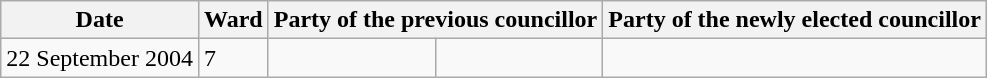<table class="wikitable">
<tr>
<th>Date</th>
<th>Ward</th>
<th colspan=2>Party of the previous councillor</th>
<th colspan=2>Party of the newly elected councillor</th>
</tr>
<tr>
<td>22 September 2004</td>
<td>7</td>
<td></td>
<td></td>
</tr>
</table>
